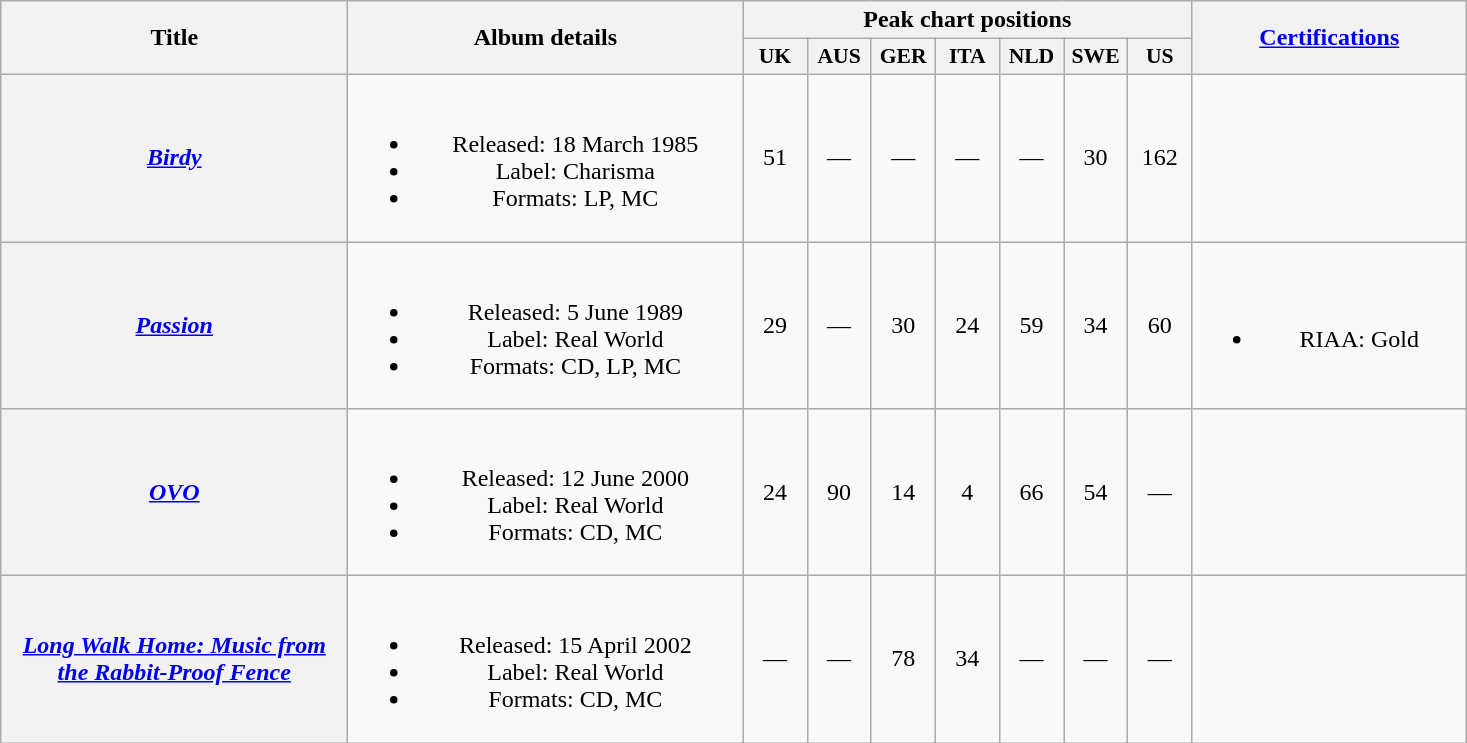<table class="wikitable plainrowheaders" style="text-align:center;" border="1">
<tr>
<th scope="col" rowspan="2" style="width:14em;">Title</th>
<th scope="col" rowspan="2" style="width:16em;">Album details</th>
<th scope="col" colspan="7">Peak chart positions</th>
<th scope="col" rowspan="2" style="width:11em;"><a href='#'>Certifications</a></th>
</tr>
<tr>
<th scope="col" style="width:2.5em; font-size:90%;">UK<br></th>
<th scope="col" style="width:2.5em; font-size:90%;">AUS<br></th>
<th scope="col" style="width:2.5em; font-size:90%;">GER<br></th>
<th scope="col" style="width:2.5em; font-size:90%;">ITA<br></th>
<th scope="col" style="width:2.5em; font-size:90%;">NLD<br></th>
<th scope="col" style="width:2.5em; font-size:90%;">SWE<br></th>
<th scope="col" style="width:2.5em; font-size:90%;">US<br></th>
</tr>
<tr>
<th scope="row"><em><a href='#'>Birdy</a></em><br></th>
<td><br><ul><li>Released: 18 March 1985</li><li>Label: Charisma</li><li>Formats: LP, MC</li></ul></td>
<td>51</td>
<td>—</td>
<td>—</td>
<td>—</td>
<td>—</td>
<td>30</td>
<td>162</td>
<td></td>
</tr>
<tr>
<th scope="row"><em><a href='#'>Passion</a></em><br></th>
<td><br><ul><li>Released: 5 June 1989</li><li>Label: Real World</li><li>Formats: CD, LP, MC</li></ul></td>
<td>29</td>
<td>—</td>
<td>30</td>
<td>24</td>
<td>59</td>
<td>34</td>
<td>60</td>
<td><br><ul><li>RIAA: Gold</li></ul></td>
</tr>
<tr>
<th scope="row"><em><a href='#'>OVO</a></em><br></th>
<td><br><ul><li>Released: 12 June 2000</li><li>Label: Real World</li><li>Formats: CD, MC</li></ul></td>
<td>24</td>
<td>90</td>
<td>14</td>
<td>4</td>
<td>66</td>
<td>54</td>
<td>—</td>
<td></td>
</tr>
<tr>
<th scope="row"><em><a href='#'>Long Walk Home: Music from the Rabbit-Proof Fence</a></em><br></th>
<td><br><ul><li>Released: 15 April 2002</li><li>Label: Real World</li><li>Formats: CD, MC</li></ul></td>
<td>—</td>
<td>—</td>
<td>78</td>
<td>34</td>
<td>—</td>
<td>—</td>
<td>—</td>
<td></td>
</tr>
</table>
